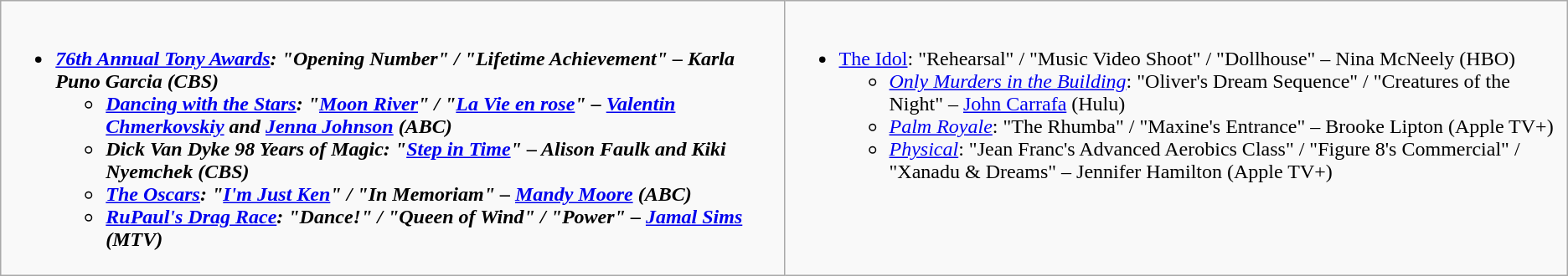<table class="wikitable">
<tr>
<td style="vertical-align:top;" width="50%"><br><ul><li><strong><em><a href='#'>76th Annual Tony Awards</a><em>: "Opening Number" / "Lifetime Achievement" – Karla Puno Garcia (CBS)<strong><ul><li></em><a href='#'>Dancing with the Stars</a><em>: "<a href='#'>Moon River</a>" / "<a href='#'>La Vie en rose</a>" – <a href='#'>Valentin Chmerkovskiy</a> and <a href='#'>Jenna Johnson</a> (ABC)</li><li></em>Dick Van Dyke 98 Years of Magic<em>: "<a href='#'>Step in Time</a>" – Alison Faulk and Kiki Nyemchek (CBS)</li><li></em><a href='#'>The Oscars</a><em>: "<a href='#'>I'm Just Ken</a>" / "In Memoriam" – <a href='#'>Mandy Moore</a> (ABC)</li><li></em><a href='#'>RuPaul's Drag Race</a><em>: "Dance!" / "Queen of Wind" / "Power" – <a href='#'>Jamal Sims</a> (MTV)</li></ul></li></ul></td>
<td style="vertical-align:top;" width="50%"><br><ul><li></em></strong><a href='#'>The Idol</a></em>: "Rehearsal" / "Music Video Shoot" / "Dollhouse" – Nina McNeely (HBO)</strong><ul><li><em><a href='#'>Only Murders in the Building</a></em>: "Oliver's Dream Sequence" / "Creatures of the Night" – <a href='#'>John Carrafa</a> (Hulu)</li><li><em><a href='#'>Palm Royale</a></em>: "The Rhumba" / "Maxine's Entrance" – Brooke Lipton (Apple TV+)</li><li><em><a href='#'>Physical</a></em>: "Jean Franc's Advanced Aerobics Class" / "Figure 8's Commercial" / "Xanadu & Dreams" – Jennifer Hamilton (Apple TV+)</li></ul></li></ul></td>
</tr>
</table>
